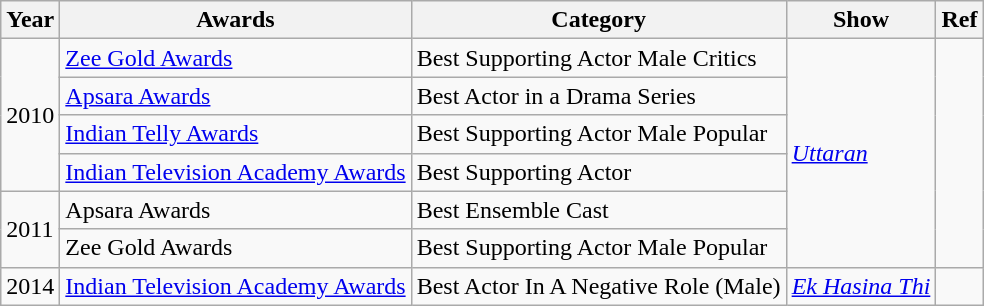<table class="wikitable">
<tr>
<th>Year</th>
<th>Awards</th>
<th>Category</th>
<th>Show</th>
<th>Ref</th>
</tr>
<tr>
<td rowspan="4">2010</td>
<td><a href='#'>Zee Gold Awards</a></td>
<td>Best Supporting Actor Male Critics</td>
<td rowspan="6"><em><a href='#'>Uttaran</a></em></td>
<td rowspan="6"></td>
</tr>
<tr>
<td><a href='#'>Apsara Awards</a></td>
<td>Best Actor in a Drama Series</td>
</tr>
<tr>
<td><a href='#'>Indian Telly Awards</a></td>
<td>Best Supporting Actor Male Popular</td>
</tr>
<tr>
<td><a href='#'>Indian Television Academy Awards</a></td>
<td>Best Supporting Actor</td>
</tr>
<tr>
<td rowspan="2">2011</td>
<td>Apsara Awards</td>
<td>Best Ensemble Cast</td>
</tr>
<tr>
<td>Zee Gold Awards</td>
<td>Best Supporting Actor Male Popular</td>
</tr>
<tr>
<td>2014</td>
<td><a href='#'>Indian Television Academy Awards</a></td>
<td>Best Actor In A Negative Role (Male)</td>
<td><em><a href='#'>Ek Hasina Thi</a></em></td>
<td></td>
</tr>
</table>
